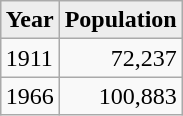<table class="wikitable" style="float: right; margin-left: 10px">
<tr>
<th style="background:#ededed;">Year</th>
<th style="background:#ededed;">Population</th>
</tr>
<tr>
<td>1911</td>
<td style="text-align:right;">72,237</td>
</tr>
<tr>
<td>1966</td>
<td style="text-align:right;">100,883</td>
</tr>
</table>
